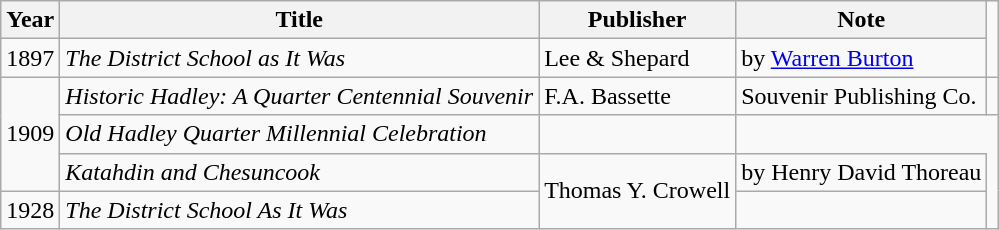<table class="wikitable sortable">
<tr>
<th>Year</th>
<th>Title</th>
<th>Publisher</th>
<th>Note</th>
</tr>
<tr>
<td>1897</td>
<td><em>The District School as It Was</em></td>
<td>Lee & Shepard</td>
<td>by <a href='#'>Warren Burton</a></td>
</tr>
<tr>
<td Rowspan=3>1909</td>
<td><em>Historic Hadley: A Quarter Centennial Souvenir</em></td>
<td>F.A. Bassette</td>
<td>Souvenir Publishing Co.</td>
<td></td>
</tr>
<tr>
<td><em>Old Hadley Quarter Millennial Celebration</em></td>
<td></td>
</tr>
<tr>
<td><em>Katahdin and Chesuncook</em></td>
<td Rowspan=2>Thomas Y. Crowell</td>
<td>by Henry David Thoreau</td>
</tr>
<tr>
<td>1928</td>
<td><em>The District School As It Was</em></td>
<td></td>
</tr>
</table>
